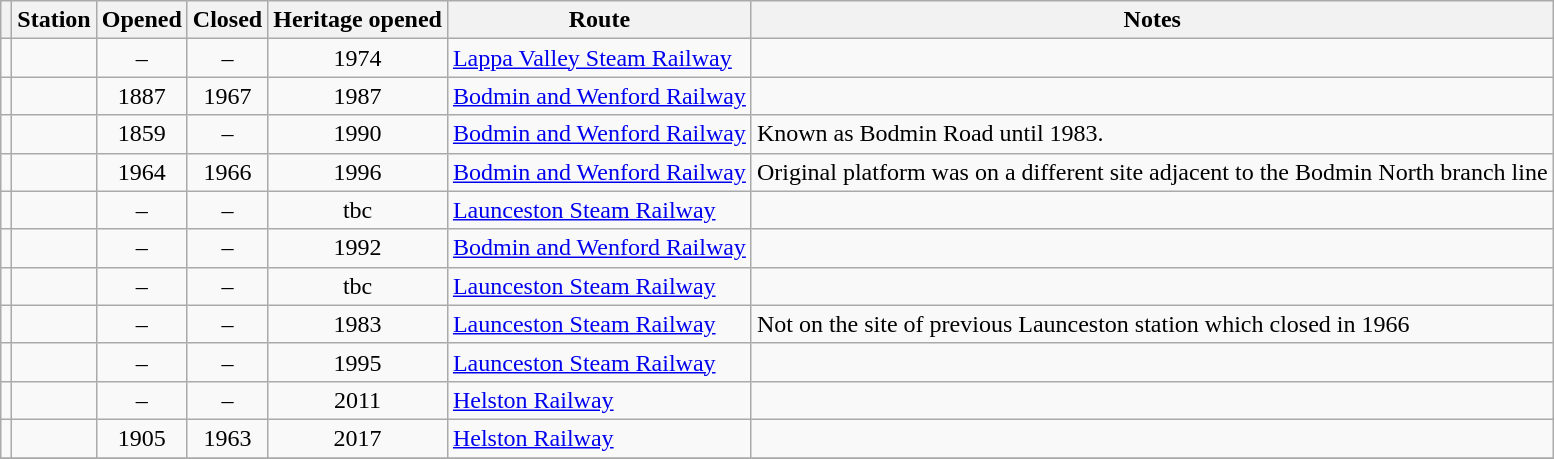<table class="wikitable sortable" align=centre>
<tr>
<th class="unsortable"></th>
<th>Station</th>
<th>Opened</th>
<th>Closed</th>
<th>Heritage opened</th>
<th>Route</th>
<th class="unsortable">Notes</th>
</tr>
<tr>
<td></td>
<td></td>
<td align=center>–</td>
<td align=center>–</td>
<td align=center>1974</td>
<td><a href='#'>Lappa&nbsp;Valley&nbsp;Steam&nbsp;Railway</a></td>
</tr>
<tr>
<td></td>
<td></td>
<td align=center>1887</td>
<td align=center>1967</td>
<td align=center>1987</td>
<td><a href='#'>Bodmin and Wenford Railway</a></td>
<td></td>
</tr>
<tr>
<td></td>
<td></td>
<td align=center>1859</td>
<td align=center>–</td>
<td align=center>1990</td>
<td><a href='#'>Bodmin and Wenford Railway</a></td>
<td>Known as Bodmin Road until 1983.</td>
</tr>
<tr>
<td></td>
<td></td>
<td align=center>1964</td>
<td align=center>1966</td>
<td align=center>1996</td>
<td><a href='#'>Bodmin and Wenford Railway</a></td>
<td>Original platform was on a different site adjacent to the Bodmin North branch line</td>
</tr>
<tr>
<td></td>
<td></td>
<td align=center>–</td>
<td align=center>–</td>
<td align=center>tbc</td>
<td><a href='#'>Launceston Steam Railway</a></td>
<td></td>
</tr>
<tr>
<td></td>
<td></td>
<td align=center>–</td>
<td align=center>–</td>
<td align=center>1992</td>
<td><a href='#'>Bodmin and Wenford Railway</a></td>
<td></td>
</tr>
<tr>
<td></td>
<td></td>
<td align=center>–</td>
<td align=center>–</td>
<td align=center>tbc</td>
<td><a href='#'>Launceston Steam Railway</a></td>
<td></td>
</tr>
<tr>
<td></td>
<td></td>
<td align=center>–</td>
<td align=center>–</td>
<td align=center>1983</td>
<td><a href='#'>Launceston Steam Railway</a></td>
<td>Not on the site of previous Launceston station which closed in 1966</td>
</tr>
<tr>
<td></td>
<td></td>
<td align=center>–</td>
<td align=center>–</td>
<td align=center>1995</td>
<td><a href='#'>Launceston Steam Railway</a></td>
<td></td>
</tr>
<tr>
<td></td>
<td></td>
<td align=center>–</td>
<td align=center>–</td>
<td align=center>2011</td>
<td><a href='#'>Helston Railway</a></td>
<td></td>
</tr>
<tr>
<td></td>
<td></td>
<td align=center>1905</td>
<td align=center>1963</td>
<td align=center>2017</td>
<td><a href='#'>Helston Railway</a></td>
<td></td>
</tr>
<tr>
</tr>
</table>
